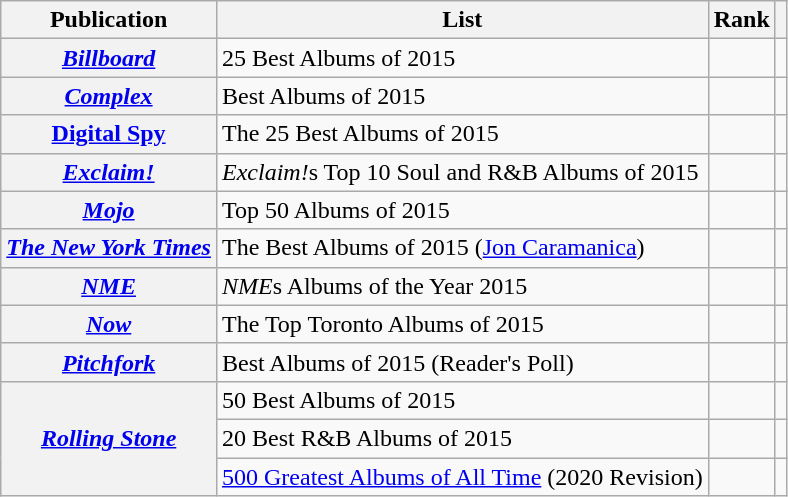<table class="wikitable sortable plainrowheaders" style="border:none; margin:0;">
<tr>
<th scope="col">Publication</th>
<th scope="col" class="unsortable">List</th>
<th scope="col" data-sort-type="number">Rank</th>
<th scope="col" class="unsortable"></th>
</tr>
<tr>
<th scope="row"><em><a href='#'>Billboard</a></em></th>
<td>25 Best Albums of 2015</td>
<td></td>
<td></td>
</tr>
<tr>
<th scope="row"><em><a href='#'>Complex</a></em></th>
<td>Best Albums of 2015</td>
<td></td>
<td></td>
</tr>
<tr>
<th scope="row"><a href='#'>Digital Spy</a></th>
<td>The 25 Best Albums of 2015</td>
<td></td>
<td></td>
</tr>
<tr>
<th scope="row"><em><a href='#'>Exclaim!</a></em></th>
<td><em>Exclaim!</em>s Top 10 Soul and R&B Albums of 2015</td>
<td></td>
<td></td>
</tr>
<tr>
<th scope="row"><em><a href='#'>Mojo</a></em></th>
<td>Top 50 Albums of 2015</td>
<td></td>
<td></td>
</tr>
<tr>
<th scope="row"><em><a href='#'>The New York Times</a></em></th>
<td>The Best Albums of 2015 (<a href='#'>Jon Caramanica</a>)</td>
<td></td>
<td></td>
</tr>
<tr>
<th scope="row"><em><a href='#'>NME</a></em></th>
<td><em>NME</em>s Albums of the Year 2015</td>
<td></td>
<td></td>
</tr>
<tr>
<th scope="row"><em><a href='#'>Now</a></em></th>
<td>The Top Toronto Albums of 2015</td>
<td></td>
<td></td>
</tr>
<tr>
<th scope="row"><em><a href='#'>Pitchfork</a></em></th>
<td>Best Albums of 2015 (Reader's Poll)</td>
<td></td>
<td></td>
</tr>
<tr>
<th scope="row" rowspan="3"><em><a href='#'>Rolling Stone</a></em></th>
<td>50 Best Albums of 2015</td>
<td></td>
<td></td>
</tr>
<tr>
<td>20 Best R&B Albums of 2015</td>
<td></td>
<td></td>
</tr>
<tr>
<td><a href='#'>500 Greatest Albums of All Time</a> (2020 Revision)</td>
<td></td>
<td></td>
</tr>
</table>
